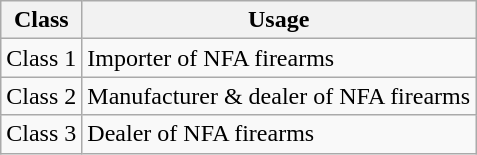<table class="wikitable">
<tr>
<th>Class</th>
<th>Usage</th>
</tr>
<tr>
<td>Class 1</td>
<td>Importer of NFA firearms</td>
</tr>
<tr>
<td>Class 2</td>
<td>Manufacturer & dealer of NFA firearms</td>
</tr>
<tr>
<td>Class 3</td>
<td>Dealer of NFA firearms</td>
</tr>
</table>
